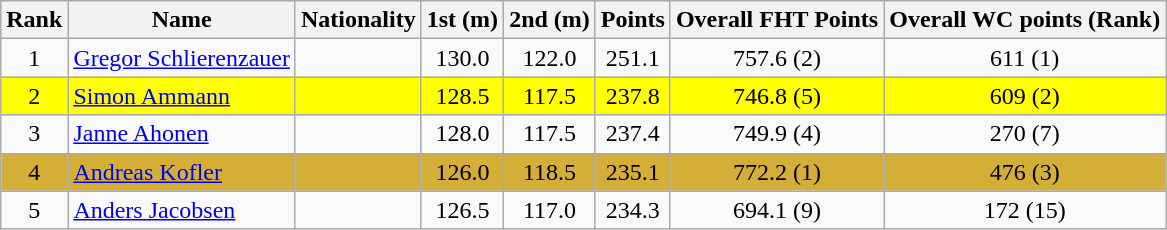<table class="wikitable">
<tr>
<th align=Center>Rank</th>
<th>Name</th>
<th>Nationality</th>
<th align=Center>1st (m)</th>
<th>2nd (m)</th>
<th>Points</th>
<th>Overall FHT Points</th>
<th>Overall WC points (Rank)</th>
</tr>
<tr>
<td align=center>1</td>
<td align=left><a href='#'>Gregor Schlierenzauer</a></td>
<td align=left></td>
<td align=center>130.0</td>
<td align=center>122.0</td>
<td align=center>251.1</td>
<td align=center>757.6 (2)</td>
<td align=center>611 (1)</td>
</tr>
<tr style="background:#FFFF00;">
<td align=center>2</td>
<td align=left><a href='#'>Simon Ammann</a></td>
<td align=left></td>
<td align=center>128.5</td>
<td align=center>117.5</td>
<td align=center>237.8</td>
<td align=center>746.8 (5)</td>
<td align=center>609 (2)</td>
</tr>
<tr>
<td align=center>3</td>
<td align=left><a href='#'>Janne Ahonen</a></td>
<td align=left></td>
<td align=center>128.0</td>
<td align=center>117.5</td>
<td align=center>237.4</td>
<td align=center>749.9 (4)</td>
<td align=center>270 (7)</td>
</tr>
<tr style="background:#D4AF37;">
<td align=center>4</td>
<td align=left><a href='#'>Andreas Kofler</a></td>
<td align=left></td>
<td align=center>126.0</td>
<td align=center>118.5</td>
<td align=center>235.1</td>
<td align=center>772.2 (1)</td>
<td align=center>476 (3)</td>
</tr>
<tr>
<td align=center>5</td>
<td align=left><a href='#'>Anders Jacobsen</a></td>
<td align=left></td>
<td align=center>126.5</td>
<td align=center>117.0</td>
<td align=center>234.3</td>
<td align=center>694.1 (9)</td>
<td align=center>172 (15)</td>
</tr>
</table>
